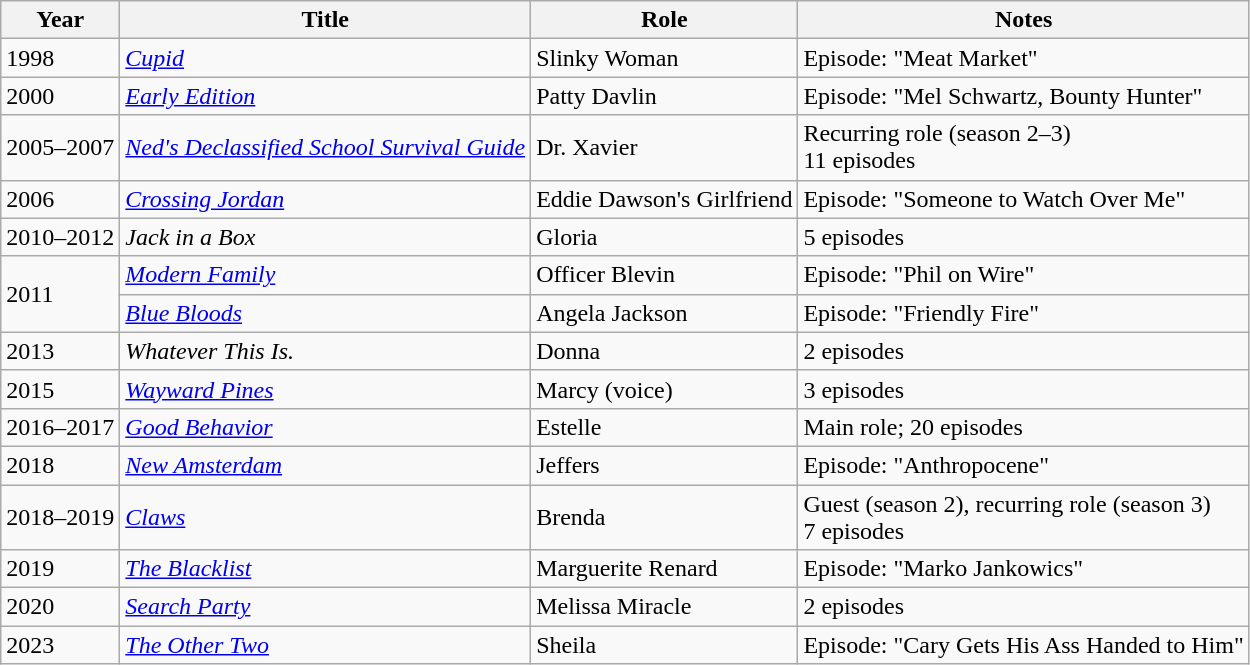<table class="wikitable sortable">
<tr>
<th>Year</th>
<th>Title</th>
<th>Role</th>
<th>Notes</th>
</tr>
<tr>
<td>1998</td>
<td><em><a href='#'>Cupid</a></em></td>
<td>Slinky Woman</td>
<td>Episode: "Meat Market"</td>
</tr>
<tr>
<td>2000</td>
<td><em><a href='#'>Early Edition</a></em></td>
<td>Patty Davlin</td>
<td>Episode: "Mel Schwartz, Bounty Hunter"</td>
</tr>
<tr>
<td>2005–2007</td>
<td><em><a href='#'>Ned's Declassified School Survival Guide</a></em></td>
<td>Dr. Xavier</td>
<td>Recurring role (season 2–3)<br>11 episodes</td>
</tr>
<tr>
<td>2006</td>
<td><em><a href='#'>Crossing Jordan</a></em></td>
<td>Eddie Dawson's Girlfriend</td>
<td>Episode: "Someone to Watch Over Me"</td>
</tr>
<tr>
<td>2010–2012</td>
<td><em>Jack in a Box</em></td>
<td>Gloria</td>
<td>5 episodes</td>
</tr>
<tr>
<td rowspan="2">2011</td>
<td><em><a href='#'>Modern Family</a></em></td>
<td>Officer Blevin</td>
<td>Episode: "Phil on Wire"</td>
</tr>
<tr>
<td><em><a href='#'>Blue Bloods</a></em></td>
<td>Angela Jackson</td>
<td>Episode: "Friendly Fire"</td>
</tr>
<tr>
<td>2013</td>
<td><em>Whatever This Is.</em></td>
<td>Donna</td>
<td>2 episodes</td>
</tr>
<tr>
<td>2015</td>
<td><em><a href='#'>Wayward Pines</a></em></td>
<td>Marcy (voice)</td>
<td>3 episodes</td>
</tr>
<tr>
<td>2016–2017</td>
<td><a href='#'><em>Good Behavior</em></a></td>
<td>Estelle</td>
<td>Main role; 20 episodes</td>
</tr>
<tr>
<td>2018</td>
<td><a href='#'><em>New Amsterdam</em></a></td>
<td>Jeffers</td>
<td>Episode: "Anthropocene"</td>
</tr>
<tr>
<td>2018–2019</td>
<td><a href='#'><em>Claws</em></a></td>
<td>Brenda</td>
<td>Guest (season 2), recurring role (season 3)<br>7 episodes</td>
</tr>
<tr>
<td>2019</td>
<td><em><a href='#'>The Blacklist</a></em></td>
<td>Marguerite Renard</td>
<td>Episode: "Marko Jankowics"</td>
</tr>
<tr>
<td>2020</td>
<td><a href='#'><em>Search Party</em></a></td>
<td>Melissa Miracle</td>
<td>2 episodes</td>
</tr>
<tr>
<td>2023</td>
<td><em><a href='#'>The Other Two</a></em></td>
<td>Sheila</td>
<td>Episode: "Cary Gets His Ass Handed to Him"</td>
</tr>
</table>
